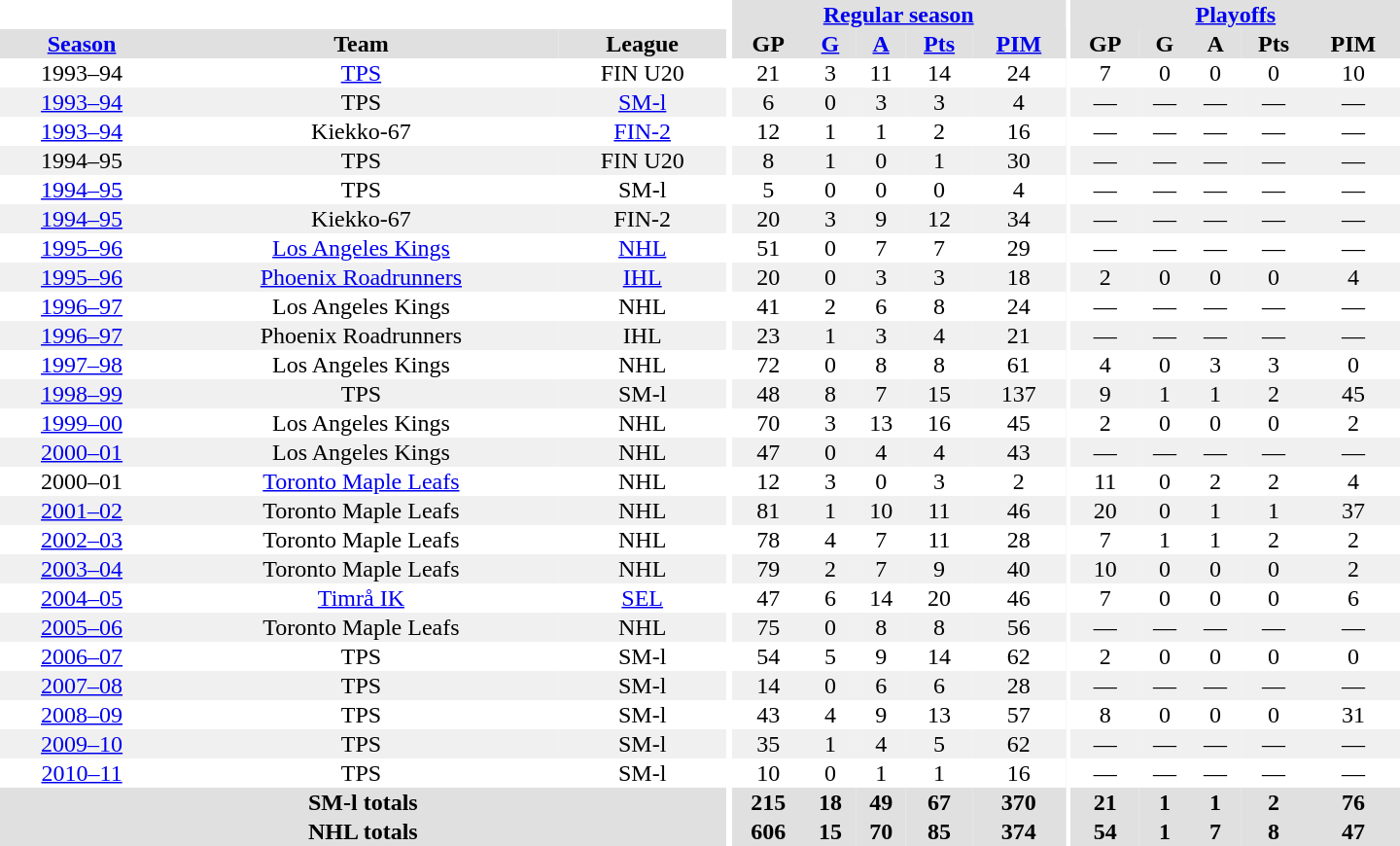<table border="0" cellpadding="1" cellspacing="0" style="text-align:center; width:60em">
<tr bgcolor="#e0e0e0">
<th colspan="3" bgcolor="#ffffff"></th>
<th rowspan="100" bgcolor="#ffffff"></th>
<th colspan="5"><a href='#'>Regular season</a></th>
<th rowspan="100" bgcolor="#ffffff"></th>
<th colspan="5"><a href='#'>Playoffs</a></th>
</tr>
<tr bgcolor="#e0e0e0">
<th><a href='#'>Season</a></th>
<th>Team</th>
<th>League</th>
<th>GP</th>
<th><a href='#'>G</a></th>
<th><a href='#'>A</a></th>
<th><a href='#'>Pts</a></th>
<th><a href='#'>PIM</a></th>
<th>GP</th>
<th>G</th>
<th>A</th>
<th>Pts</th>
<th>PIM</th>
</tr>
<tr>
<td>1993–94</td>
<td><a href='#'>TPS</a></td>
<td>FIN U20</td>
<td>21</td>
<td>3</td>
<td>11</td>
<td>14</td>
<td>24</td>
<td>7</td>
<td>0</td>
<td>0</td>
<td>0</td>
<td>10</td>
</tr>
<tr bgcolor="#f0f0f0">
<td><a href='#'>1993–94</a></td>
<td>TPS</td>
<td><a href='#'>SM-l</a></td>
<td>6</td>
<td>0</td>
<td>3</td>
<td>3</td>
<td>4</td>
<td>—</td>
<td>—</td>
<td>—</td>
<td>—</td>
<td>—</td>
</tr>
<tr>
<td><a href='#'>1993–94</a></td>
<td>Kiekko-67</td>
<td><a href='#'>FIN-2</a></td>
<td>12</td>
<td>1</td>
<td>1</td>
<td>2</td>
<td>16</td>
<td>—</td>
<td>—</td>
<td>—</td>
<td>—</td>
<td>—</td>
</tr>
<tr bgcolor="#f0f0f0">
<td>1994–95</td>
<td>TPS</td>
<td>FIN U20</td>
<td>8</td>
<td>1</td>
<td>0</td>
<td>1</td>
<td>30</td>
<td>—</td>
<td>—</td>
<td>—</td>
<td>—</td>
<td>—</td>
</tr>
<tr>
<td><a href='#'>1994–95</a></td>
<td>TPS</td>
<td>SM-l</td>
<td>5</td>
<td>0</td>
<td>0</td>
<td>0</td>
<td>4</td>
<td>—</td>
<td>—</td>
<td>—</td>
<td>—</td>
<td>—</td>
</tr>
<tr bgcolor="#f0f0f0">
<td><a href='#'>1994–95</a></td>
<td>Kiekko-67</td>
<td>FIN-2</td>
<td>20</td>
<td>3</td>
<td>9</td>
<td>12</td>
<td>34</td>
<td>—</td>
<td>—</td>
<td>—</td>
<td>—</td>
<td>—</td>
</tr>
<tr>
<td><a href='#'>1995–96</a></td>
<td><a href='#'>Los Angeles Kings</a></td>
<td><a href='#'>NHL</a></td>
<td>51</td>
<td>0</td>
<td>7</td>
<td>7</td>
<td>29</td>
<td>—</td>
<td>—</td>
<td>—</td>
<td>—</td>
<td>—</td>
</tr>
<tr bgcolor="#f0f0f0">
<td><a href='#'>1995–96</a></td>
<td><a href='#'>Phoenix Roadrunners</a></td>
<td><a href='#'>IHL</a></td>
<td>20</td>
<td>0</td>
<td>3</td>
<td>3</td>
<td>18</td>
<td>2</td>
<td>0</td>
<td>0</td>
<td>0</td>
<td>4</td>
</tr>
<tr>
<td><a href='#'>1996–97</a></td>
<td>Los Angeles Kings</td>
<td>NHL</td>
<td>41</td>
<td>2</td>
<td>6</td>
<td>8</td>
<td>24</td>
<td>—</td>
<td>—</td>
<td>—</td>
<td>—</td>
<td>—</td>
</tr>
<tr bgcolor="#f0f0f0">
<td><a href='#'>1996–97</a></td>
<td>Phoenix Roadrunners</td>
<td>IHL</td>
<td>23</td>
<td>1</td>
<td>3</td>
<td>4</td>
<td>21</td>
<td>—</td>
<td>—</td>
<td>—</td>
<td>—</td>
<td>—</td>
</tr>
<tr>
<td><a href='#'>1997–98</a></td>
<td>Los Angeles Kings</td>
<td>NHL</td>
<td>72</td>
<td>0</td>
<td>8</td>
<td>8</td>
<td>61</td>
<td>4</td>
<td>0</td>
<td>3</td>
<td>3</td>
<td>0</td>
</tr>
<tr bgcolor="#f0f0f0">
<td><a href='#'>1998–99</a></td>
<td>TPS</td>
<td>SM-l</td>
<td>48</td>
<td>8</td>
<td>7</td>
<td>15</td>
<td>137</td>
<td>9</td>
<td>1</td>
<td>1</td>
<td>2</td>
<td>45</td>
</tr>
<tr>
<td><a href='#'>1999–00</a></td>
<td>Los Angeles Kings</td>
<td>NHL</td>
<td>70</td>
<td>3</td>
<td>13</td>
<td>16</td>
<td>45</td>
<td>2</td>
<td>0</td>
<td>0</td>
<td>0</td>
<td>2</td>
</tr>
<tr bgcolor="#f0f0f0">
<td><a href='#'>2000–01</a></td>
<td>Los Angeles Kings</td>
<td>NHL</td>
<td>47</td>
<td>0</td>
<td>4</td>
<td>4</td>
<td>43</td>
<td>—</td>
<td>—</td>
<td>—</td>
<td>—</td>
<td>—</td>
</tr>
<tr>
<td>2000–01</td>
<td><a href='#'>Toronto Maple Leafs</a></td>
<td>NHL</td>
<td>12</td>
<td>3</td>
<td>0</td>
<td>3</td>
<td>2</td>
<td>11</td>
<td>0</td>
<td>2</td>
<td>2</td>
<td>4</td>
</tr>
<tr bgcolor="#f0f0f0">
<td><a href='#'>2001–02</a></td>
<td>Toronto Maple Leafs</td>
<td>NHL</td>
<td>81</td>
<td>1</td>
<td>10</td>
<td>11</td>
<td>46</td>
<td>20</td>
<td>0</td>
<td>1</td>
<td>1</td>
<td>37</td>
</tr>
<tr>
<td><a href='#'>2002–03</a></td>
<td>Toronto Maple Leafs</td>
<td>NHL</td>
<td>78</td>
<td>4</td>
<td>7</td>
<td>11</td>
<td>28</td>
<td>7</td>
<td>1</td>
<td>1</td>
<td>2</td>
<td>2</td>
</tr>
<tr bgcolor="#f0f0f0">
<td><a href='#'>2003–04</a></td>
<td>Toronto Maple Leafs</td>
<td>NHL</td>
<td>79</td>
<td>2</td>
<td>7</td>
<td>9</td>
<td>40</td>
<td>10</td>
<td>0</td>
<td>0</td>
<td>0</td>
<td>2</td>
</tr>
<tr>
<td><a href='#'>2004–05</a></td>
<td><a href='#'>Timrå IK</a></td>
<td><a href='#'>SEL</a></td>
<td>47</td>
<td>6</td>
<td>14</td>
<td>20</td>
<td>46</td>
<td>7</td>
<td>0</td>
<td>0</td>
<td>0</td>
<td>6</td>
</tr>
<tr bgcolor="#f0f0f0">
<td><a href='#'>2005–06</a></td>
<td>Toronto Maple Leafs</td>
<td>NHL</td>
<td>75</td>
<td>0</td>
<td>8</td>
<td>8</td>
<td>56</td>
<td>—</td>
<td>—</td>
<td>—</td>
<td>—</td>
<td>—</td>
</tr>
<tr>
<td><a href='#'>2006–07</a></td>
<td>TPS</td>
<td>SM-l</td>
<td>54</td>
<td>5</td>
<td>9</td>
<td>14</td>
<td>62</td>
<td>2</td>
<td>0</td>
<td>0</td>
<td>0</td>
<td>0</td>
</tr>
<tr bgcolor="#f0f0f0">
<td><a href='#'>2007–08</a></td>
<td>TPS</td>
<td>SM-l</td>
<td>14</td>
<td>0</td>
<td>6</td>
<td>6</td>
<td>28</td>
<td>—</td>
<td>—</td>
<td>—</td>
<td>—</td>
<td>—</td>
</tr>
<tr>
<td><a href='#'>2008–09</a></td>
<td>TPS</td>
<td>SM-l</td>
<td>43</td>
<td>4</td>
<td>9</td>
<td>13</td>
<td>57</td>
<td>8</td>
<td>0</td>
<td>0</td>
<td>0</td>
<td>31</td>
</tr>
<tr bgcolor="#f0f0f0">
<td><a href='#'>2009–10</a></td>
<td>TPS</td>
<td>SM-l</td>
<td>35</td>
<td>1</td>
<td>4</td>
<td>5</td>
<td>62</td>
<td>—</td>
<td>—</td>
<td>—</td>
<td>—</td>
<td>—</td>
</tr>
<tr>
<td><a href='#'>2010–11</a></td>
<td>TPS</td>
<td>SM-l</td>
<td>10</td>
<td>0</td>
<td>1</td>
<td>1</td>
<td>16</td>
<td>—</td>
<td>—</td>
<td>—</td>
<td>—</td>
<td>—</td>
</tr>
<tr bgcolor="#e0e0e0">
<th colspan="3">SM-l totals</th>
<th>215</th>
<th>18</th>
<th>49</th>
<th>67</th>
<th>370</th>
<th>21</th>
<th>1</th>
<th>1</th>
<th>2</th>
<th>76</th>
</tr>
<tr bgcolor="#e0e0e0">
<th colspan="3">NHL totals</th>
<th>606</th>
<th>15</th>
<th>70</th>
<th>85</th>
<th>374</th>
<th>54</th>
<th>1</th>
<th>7</th>
<th>8</th>
<th>47</th>
</tr>
</table>
